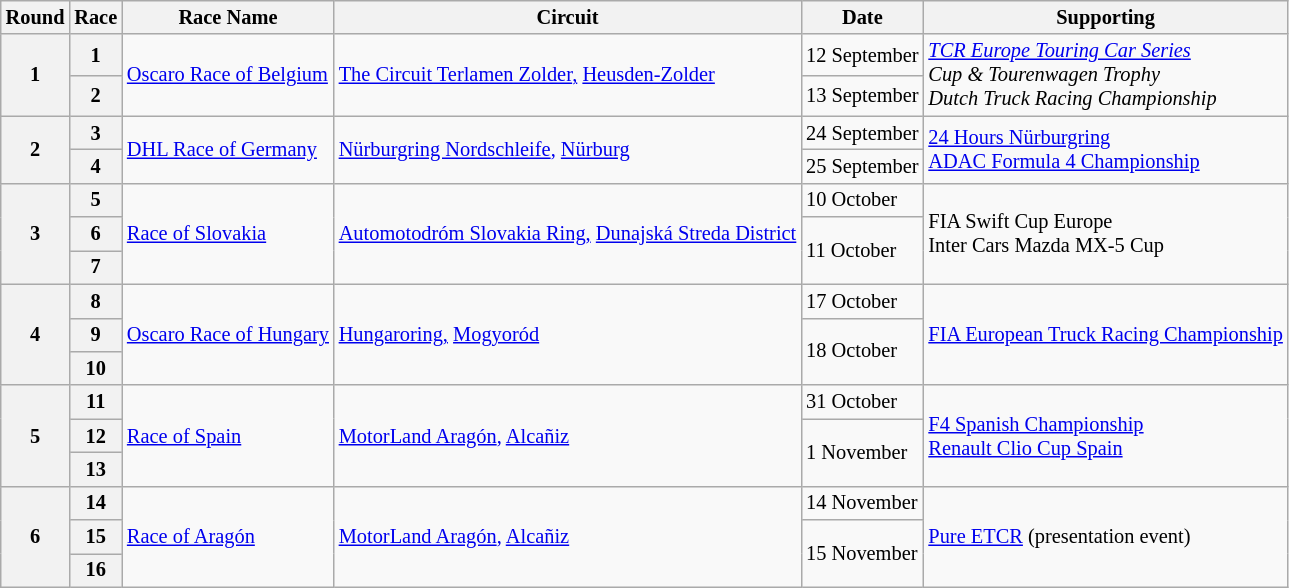<table class="wikitable" style="font-size: 85%">
<tr>
<th>Round</th>
<th>Race</th>
<th>Race Name</th>
<th>Circuit</th>
<th>Date</th>
<th>Supporting</th>
</tr>
<tr>
<th rowspan="2">1</th>
<th>1</th>
<td rowspan="2"><a href='#'>Oscaro Race of Belgium</a></td>
<td rowspan="2"> <a href='#'>The Circuit Terlamen Zolder</a><a href='#'>,</a> <a href='#'>Heusden-Zolder</a></td>
<td>12 September</td>
<td rowspan="2"><em><a href='#'>TCR Europe Touring Car Series</a> <br> Cup & Tourenwagen Trophy <br> Dutch Truck Racing Championship</td>
</tr>
<tr>
<th>2</th>
<td>13 September</td>
</tr>
<tr>
<th rowspan="2">2</th>
<th>3</th>
<td rowspan="2"><a href='#'>DHL Race of Germany</a></td>
<td rowspan="2"> <a href='#'>Nürburgring Nordschleife</a><a href='#'>,</a> <a href='#'>Nürburg</a></td>
<td>24 September</td>
<td rowspan="2"></em><a href='#'>24 Hours Nürburgring</a><br><a href='#'>ADAC Formula 4 Championship</a><em></td>
</tr>
<tr>
<th>4</th>
<td>25 September</td>
</tr>
<tr>
<th rowspan="3">3</th>
<th>5</th>
<td rowspan="3"><a href='#'>Race of Slovakia</a></td>
<td rowspan="3"> <a href='#'>Automotodróm Slovakia Ring</a><a href='#'>,</a> <a href='#'>Dunajská Streda District</a></td>
<td>10 October</td>
<td rowspan="3">FIA Swift Cup Europe <br> Inter Cars Mazda MX-5 Cup</td>
</tr>
<tr>
<th>6</th>
<td rowspan="2">11 October</td>
</tr>
<tr>
<th>7</th>
</tr>
<tr>
<th rowspan="3">4</th>
<th>8</th>
<td rowspan="3"><a href='#'>Oscaro Race of Hungary</a></td>
<td rowspan="3"> <a href='#'>Hungaroring</a><a href='#'>,</a> <a href='#'>Mogyoród</a></td>
<td>17 October</td>
<td rowspan="3"></em><a href='#'>FIA European Truck Racing Championship</a><em></td>
</tr>
<tr>
<th>9</th>
<td rowspan="2">18 October</td>
</tr>
<tr>
<th>10</th>
</tr>
<tr>
<th rowspan="3">5</th>
<th>11</th>
<td rowspan="3"><a href='#'>Race of Spain</a></td>
<td rowspan="3"> <a href='#'>MotorLand Aragón</a><a href='#'>,</a> <a href='#'>Alcañiz</a></td>
<td>31 October</td>
<td rowspan="3"><a href='#'>F4 Spanish Championship</a><br><a href='#'>Renault Clio Cup Spain</a></td>
</tr>
<tr>
<th>12</th>
<td rowspan="2">1 November</td>
</tr>
<tr>
<th>13</th>
</tr>
<tr>
<th rowspan="3">6</th>
<th>14</th>
<td rowspan="3"><a href='#'>Race of Aragón</a></td>
<td rowspan="3"> <a href='#'>MotorLand Aragón</a><a href='#'>,</a> <a href='#'>Alcañiz</a></td>
<td>14 November</td>
<td rowspan="3"></em><a href='#'>Pure ETCR</a> (presentation event)<em></td>
</tr>
<tr>
<th>15</th>
<td rowspan="2">15 November</td>
</tr>
<tr>
<th>16</th>
</tr>
</table>
